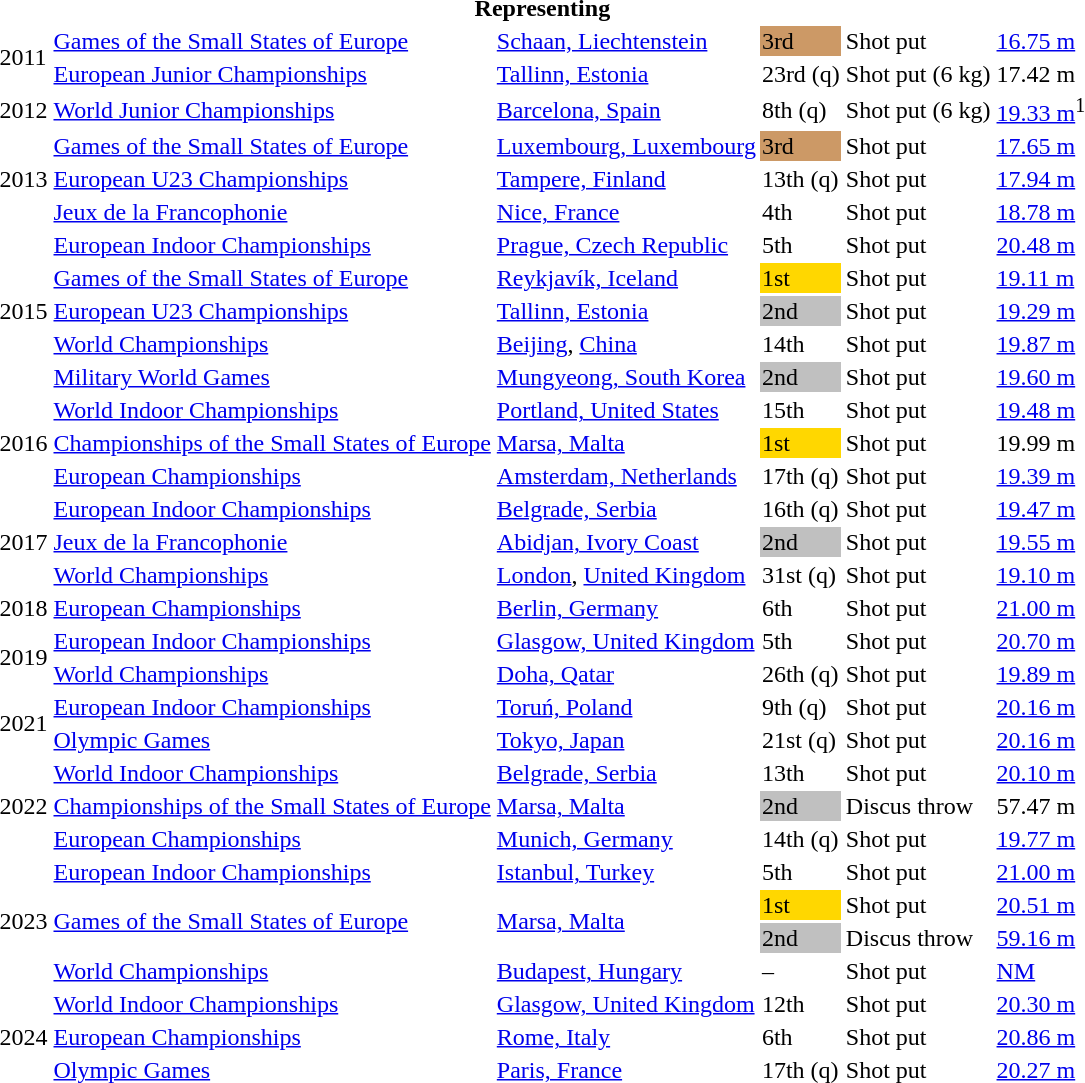<table>
<tr>
<th colspan="6">Representing </th>
</tr>
<tr>
<td rowspan=2>2011</td>
<td><a href='#'>Games of the Small States of Europe</a></td>
<td><a href='#'>Schaan, Liechtenstein</a></td>
<td bgcolor=cc9966>3rd</td>
<td>Shot put</td>
<td><a href='#'>16.75 m</a></td>
</tr>
<tr>
<td><a href='#'>European Junior Championships</a></td>
<td><a href='#'>Tallinn, Estonia</a></td>
<td>23rd (q)</td>
<td>Shot put (6 kg)</td>
<td>17.42 m</td>
</tr>
<tr>
<td>2012</td>
<td><a href='#'>World Junior Championships</a></td>
<td><a href='#'>Barcelona, Spain</a></td>
<td>8th (q)</td>
<td>Shot put (6 kg)</td>
<td><a href='#'>19.33 m</a><sup>1</sup></td>
</tr>
<tr>
<td rowspan=3>2013</td>
<td><a href='#'>Games of the Small States of Europe</a></td>
<td><a href='#'>Luxembourg, Luxembourg</a></td>
<td bgcolor=cc9966>3rd</td>
<td>Shot put</td>
<td><a href='#'>17.65 m</a></td>
</tr>
<tr>
<td><a href='#'>European U23 Championships</a></td>
<td><a href='#'>Tampere, Finland</a></td>
<td>13th (q)</td>
<td>Shot put</td>
<td><a href='#'>17.94 m</a></td>
</tr>
<tr>
<td><a href='#'>Jeux de la Francophonie</a></td>
<td><a href='#'>Nice, France</a></td>
<td>4th</td>
<td>Shot put</td>
<td><a href='#'>18.78 m</a></td>
</tr>
<tr>
<td rowspan=5>2015</td>
<td><a href='#'>European Indoor Championships</a></td>
<td><a href='#'>Prague, Czech Republic</a></td>
<td>5th</td>
<td>Shot put</td>
<td><a href='#'>20.48 m</a></td>
</tr>
<tr>
<td><a href='#'>Games of the Small States of Europe</a></td>
<td><a href='#'>Reykjavík, Iceland</a></td>
<td bgcolor=gold>1st</td>
<td>Shot put</td>
<td><a href='#'>19.11 m</a></td>
</tr>
<tr>
<td><a href='#'>European U23 Championships</a></td>
<td><a href='#'>Tallinn, Estonia</a></td>
<td bgcolor=silver>2nd</td>
<td>Shot put</td>
<td><a href='#'>19.29 m</a></td>
</tr>
<tr>
<td><a href='#'>World Championships</a></td>
<td><a href='#'>Beijing</a>, <a href='#'>China</a></td>
<td>14th</td>
<td>Shot put</td>
<td><a href='#'>19.87 m</a></td>
</tr>
<tr>
<td><a href='#'>Military World Games</a></td>
<td><a href='#'>Mungyeong, South Korea</a></td>
<td bgcolor=silver>2nd</td>
<td>Shot put</td>
<td><a href='#'>19.60 m</a></td>
</tr>
<tr>
<td rowspan=3>2016</td>
<td><a href='#'>World Indoor Championships</a></td>
<td><a href='#'>Portland, United States</a></td>
<td>15th</td>
<td>Shot put</td>
<td><a href='#'>19.48 m</a></td>
</tr>
<tr>
<td><a href='#'>Championships of the Small States of Europe</a></td>
<td><a href='#'>Marsa, Malta</a></td>
<td bgcolor=gold>1st</td>
<td>Shot put</td>
<td>19.99 m</td>
</tr>
<tr>
<td><a href='#'>European Championships</a></td>
<td><a href='#'>Amsterdam, Netherlands</a></td>
<td>17th (q)</td>
<td>Shot put</td>
<td><a href='#'>19.39 m</a></td>
</tr>
<tr>
<td rowspan=3>2017</td>
<td><a href='#'>European Indoor Championships</a></td>
<td><a href='#'>Belgrade, Serbia</a></td>
<td>16th (q)</td>
<td>Shot put</td>
<td><a href='#'>19.47 m</a></td>
</tr>
<tr>
<td><a href='#'>Jeux de la Francophonie</a></td>
<td><a href='#'>Abidjan, Ivory Coast</a></td>
<td bgcolor=silver>2nd</td>
<td>Shot put</td>
<td><a href='#'>19.55 m</a></td>
</tr>
<tr>
<td><a href='#'>World Championships</a></td>
<td><a href='#'>London</a>, <a href='#'>United Kingdom</a></td>
<td>31st (q)</td>
<td>Shot put</td>
<td><a href='#'>19.10 m</a></td>
</tr>
<tr>
<td>2018</td>
<td><a href='#'>European Championships</a></td>
<td><a href='#'>Berlin, Germany</a></td>
<td>6th</td>
<td>Shot put</td>
<td><a href='#'>21.00 m</a></td>
</tr>
<tr>
<td rowspan=2>2019</td>
<td><a href='#'>European Indoor Championships</a></td>
<td><a href='#'>Glasgow, United Kingdom</a></td>
<td>5th</td>
<td>Shot put</td>
<td><a href='#'>20.70 m</a></td>
</tr>
<tr>
<td><a href='#'>World Championships</a></td>
<td><a href='#'>Doha, Qatar</a></td>
<td>26th (q)</td>
<td>Shot put</td>
<td><a href='#'>19.89 m</a></td>
</tr>
<tr>
<td rowspan=2>2021</td>
<td><a href='#'>European Indoor Championships</a></td>
<td><a href='#'>Toruń, Poland</a></td>
<td>9th (q)</td>
<td>Shot put</td>
<td><a href='#'>20.16 m</a></td>
</tr>
<tr>
<td><a href='#'>Olympic Games</a></td>
<td><a href='#'>Tokyo, Japan</a></td>
<td>21st (q)</td>
<td>Shot put</td>
<td><a href='#'>20.16 m</a></td>
</tr>
<tr>
<td rowspan=3>2022</td>
<td><a href='#'>World Indoor Championships</a></td>
<td><a href='#'>Belgrade, Serbia</a></td>
<td>13th</td>
<td>Shot put</td>
<td><a href='#'>20.10 m</a></td>
</tr>
<tr>
<td><a href='#'>Championships of the Small States of Europe</a></td>
<td><a href='#'>Marsa, Malta</a></td>
<td bgcolor=silver>2nd</td>
<td>Discus throw</td>
<td>57.47 m</td>
</tr>
<tr>
<td><a href='#'>European Championships</a></td>
<td><a href='#'>Munich, Germany</a></td>
<td>14th (q)</td>
<td>Shot put</td>
<td><a href='#'>19.77	m</a></td>
</tr>
<tr>
<td rowspan=4>2023</td>
<td><a href='#'>European Indoor Championships</a></td>
<td><a href='#'>Istanbul, Turkey</a></td>
<td>5th</td>
<td>Shot put</td>
<td><a href='#'>21.00 m</a></td>
</tr>
<tr>
<td rowspan=2><a href='#'>Games of the Small States of Europe</a></td>
<td rowspan=2><a href='#'>Marsa, Malta</a></td>
<td bgcolor=gold>1st</td>
<td>Shot put</td>
<td><a href='#'>20.51 m</a></td>
</tr>
<tr>
<td bgcolor=silver>2nd</td>
<td>Discus throw</td>
<td><a href='#'>59.16 m</a></td>
</tr>
<tr>
<td><a href='#'>World Championships</a></td>
<td><a href='#'>Budapest, Hungary</a></td>
<td>–</td>
<td>Shot put</td>
<td><a href='#'>NM</a></td>
</tr>
<tr>
<td rowspan=3>2024</td>
<td><a href='#'>World Indoor Championships</a></td>
<td><a href='#'>Glasgow, United Kingdom</a></td>
<td>12th</td>
<td>Shot put</td>
<td><a href='#'>20.30 m</a></td>
</tr>
<tr>
<td><a href='#'>European Championships</a></td>
<td><a href='#'>Rome, Italy</a></td>
<td>6th</td>
<td>Shot put</td>
<td><a href='#'>20.86 m</a></td>
</tr>
<tr>
<td><a href='#'>Olympic Games</a></td>
<td><a href='#'>Paris, France</a></td>
<td>17th (q)</td>
<td>Shot put</td>
<td><a href='#'>20.27 m</a></td>
</tr>
</table>
